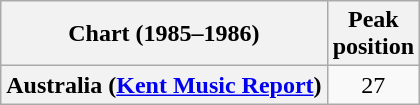<table class="wikitable sortable plainrowheaders">
<tr>
<th>Chart (1985–1986)</th>
<th>Peak<br>position</th>
</tr>
<tr>
<th scope="row">Australia (<a href='#'>Kent Music Report</a>)</th>
<td style="text-align:center;">27</td>
</tr>
</table>
